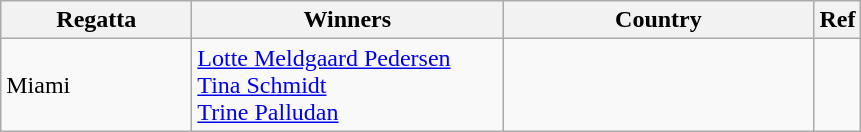<table class="wikitable">
<tr>
<th width=120>Regatta</th>
<th style="width:200px;">Winners</th>
<th style="width:200px;">Country</th>
<th>Ref</th>
</tr>
<tr>
<td>Miami</td>
<td><a href='#'>Lotte Meldgaard Pedersen</a><br><a href='#'>Tina Schmidt</a><br><a href='#'>Trine Palludan</a></td>
<td></td>
<td></td>
</tr>
</table>
